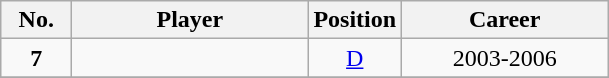<table class="wikitable" style="text-align:center">
<tr>
<th style="width:40px;">No.</th>
<th style="width:150px;">Player</th>
<th style="width:40px;">Position</th>
<th style="width:130px;">Career</th>
</tr>
<tr>
<td><strong>7</strong></td>
<td></td>
<td><a href='#'>D</a></td>
<td>2003-2006</td>
</tr>
<tr>
</tr>
</table>
